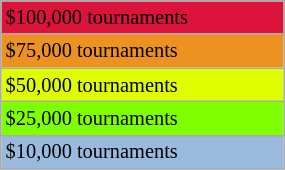<table class="wikitable" style="font-size:85%;" width=15%>
<tr bgcolor="#DC143C">
<td>$100,000 tournaments</td>
</tr>
<tr bgcolor="#ED9121">
<td>$75,000 tournaments</td>
</tr>
<tr bgcolor="#DFFF00">
<td>$50,000 tournaments</td>
</tr>
<tr bgcolor="#7FFF00">
<td>$25,000 tournaments</td>
</tr>
<tr bgcolor="#99BADD">
<td>$10,000 tournaments</td>
</tr>
</table>
